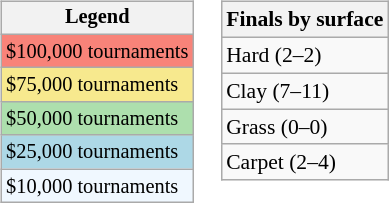<table>
<tr valign=top>
<td><br><table class="wikitable" style=font-size:85%>
<tr>
<th>Legend</th>
</tr>
<tr style="background:#f88379;">
<td>$100,000 tournaments</td>
</tr>
<tr style="background:#f7e98e;">
<td>$75,000 tournaments</td>
</tr>
<tr style="background:#addfad;">
<td>$50,000 tournaments</td>
</tr>
<tr style="background:lightblue;">
<td>$25,000 tournaments</td>
</tr>
<tr style="background:#f0f8ff;">
<td>$10,000 tournaments</td>
</tr>
</table>
</td>
<td><br><table class="wikitable" style=font-size:90%>
<tr>
<th>Finals by surface</th>
</tr>
<tr>
<td>Hard (2–2)</td>
</tr>
<tr>
<td>Clay (7–11)</td>
</tr>
<tr>
<td>Grass (0–0)</td>
</tr>
<tr>
<td>Carpet (2–4)</td>
</tr>
</table>
</td>
</tr>
</table>
